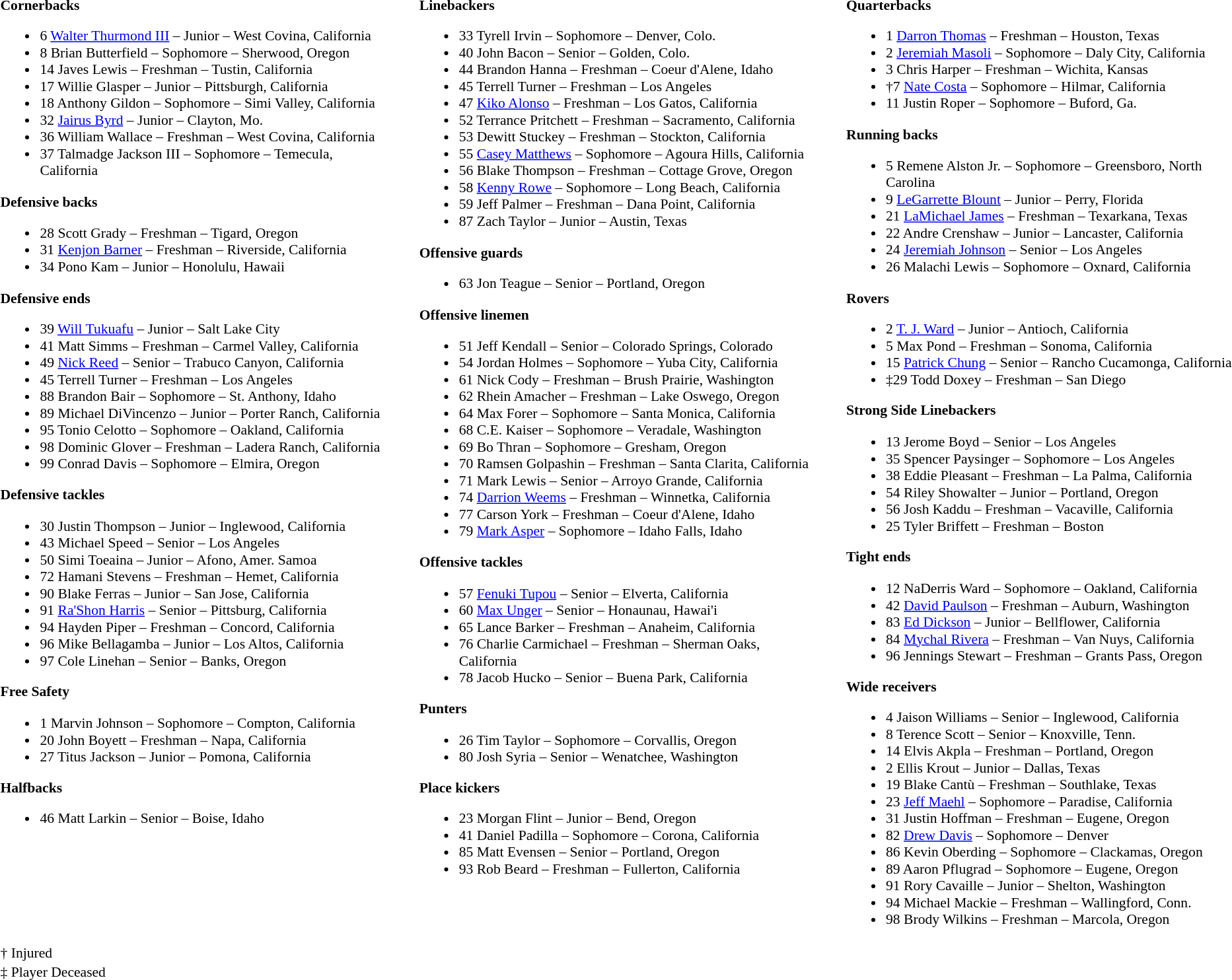<table class="toccolours" style="border-collapse:collapse; font-size:90%;">
<tr>
<td colspan=5 align="center"></td>
</tr>
<tr>
<td valign="top"><br><strong>Cornerbacks</strong><ul><li>6 <a href='#'>Walter Thurmond III</a> – Junior – West Covina, California</li><li>8 Brian Butterfield – Sophomore – Sherwood, Oregon</li><li>14 Javes Lewis – Freshman – Tustin, California</li><li>17 Willie Glasper – Junior – Pittsburgh, California</li><li>18 Anthony Gildon – Sophomore – Simi Valley, California</li><li>32 <a href='#'>Jairus Byrd</a> – Junior – Clayton, Mo.</li><li>36 William Wallace – Freshman – West Covina, California</li><li>37 Talmadge Jackson III – Sophomore – Temecula, California</li></ul><strong>Defensive backs</strong><ul><li>28 Scott Grady – Freshman – Tigard, Oregon</li><li>31 <a href='#'>Kenjon Barner</a> – Freshman – Riverside, California</li><li>34 Pono Kam – Junior – Honolulu, Hawaii</li></ul><strong>Defensive ends</strong><ul><li>39 <a href='#'>Will Tukuafu</a> – Junior – Salt Lake City</li><li>41 Matt Simms – Freshman – Carmel Valley, California</li><li>49 <a href='#'>Nick Reed</a> – Senior – Trabuco Canyon, California</li><li>45 Terrell Turner – Freshman – Los Angeles</li><li>88 Brandon Bair – Sophomore – St. Anthony, Idaho</li><li>89 Michael DiVincenzo – Junior – Porter Ranch, California</li><li>95 Tonio Celotto – Sophomore – Oakland, California</li><li>98 Dominic Glover – Freshman – Ladera Ranch, California</li><li>99 Conrad Davis – Sophomore – Elmira, Oregon</li></ul><strong>Defensive tackles</strong><ul><li>30 Justin Thompson – Junior – Inglewood, California</li><li>43 Michael Speed – Senior – Los Angeles</li><li>50 Simi Toeaina – Junior – Afono, Amer. Samoa</li><li>72 Hamani Stevens – Freshman – Hemet, California</li><li>90 Blake Ferras – Junior – San Jose, California</li><li>91 <a href='#'>Ra'Shon Harris</a> – Senior – Pittsburg, California</li><li>94 Hayden Piper – Freshman – Concord, California</li><li>96 Mike Bellagamba – Junior – Los Altos, California</li><li>97 Cole Linehan – Senior – Banks, Oregon</li></ul><strong>Free Safety</strong><ul><li>1 Marvin Johnson – Sophomore – Compton, California</li><li>20 John Boyett – Freshman – Napa, California</li><li>27 Titus Jackson – Junior – Pomona, California</li></ul><strong>Halfbacks</strong><ul><li>46 Matt Larkin – Senior – Boise, Idaho</li></ul></td>
<td width="25"> </td>
<td valign="top"><br><strong>Linebackers</strong><ul><li>33 Tyrell Irvin – Sophomore – Denver, Colo.</li><li>40 John Bacon – Senior – Golden, Colo.</li><li>44 Brandon Hanna – Freshman – Coeur d'Alene, Idaho</li><li>45 Terrell Turner – Freshman – Los Angeles</li><li>47 <a href='#'>Kiko Alonso</a> – Freshman – Los Gatos, California</li><li>52 Terrance Pritchett – Freshman – Sacramento, California</li><li>53 Dewitt Stuckey – Freshman – Stockton, California</li><li>55 <a href='#'>Casey Matthews</a> – Sophomore – Agoura Hills, California</li><li>56 Blake Thompson – Freshman – Cottage Grove, Oregon</li><li>58 <a href='#'>Kenny Rowe</a> – Sophomore – Long Beach, California</li><li>59 Jeff Palmer – Freshman – Dana Point, California</li><li>87 Zach Taylor – Junior – Austin, Texas</li></ul><strong>Offensive guards</strong><ul><li>63 Jon Teague – Senior – Portland, Oregon</li></ul><strong>Offensive linemen</strong><ul><li>51 Jeff Kendall – Senior – Colorado Springs, Colorado</li><li>54 Jordan Holmes – Sophomore – Yuba City, California</li><li>61 Nick Cody – Freshman – Brush Prairie, Washington</li><li>62 Rhein Amacher – Freshman – Lake Oswego, Oregon</li><li>64 Max Forer – Sophomore – Santa Monica, California</li><li>68 C.E. Kaiser – Sophomore – Veradale, Washington</li><li>69 Bo Thran – Sophomore – Gresham, Oregon</li><li>70 Ramsen Golpashin – Freshman – Santa Clarita, California</li><li>71 Mark Lewis – Senior – Arroyo Grande, California</li><li>74 <a href='#'>Darrion Weems</a> – Freshman – Winnetka, California</li><li>77 Carson York – Freshman – Coeur d'Alene, Idaho</li><li>79 <a href='#'>Mark Asper</a> – Sophomore – Idaho Falls, Idaho</li></ul><strong>Offensive tackles</strong><ul><li>57 <a href='#'>Fenuki Tupou</a> – Senior – Elverta, California</li><li>60 <a href='#'>Max Unger</a> – Senior – Honaunau, Hawai'i</li><li>65 Lance Barker – Freshman – Anaheim, California</li><li>76 Charlie Carmichael – Freshman – Sherman Oaks, California</li><li>78 Jacob Hucko – Senior – Buena Park, California</li></ul><strong>Punters</strong><ul><li>26 Tim Taylor – Sophomore – Corvallis, Oregon</li><li>80 Josh Syria – Senior – Wenatchee, Washington</li></ul><strong>Place kickers</strong><ul><li>23 Morgan Flint – Junior – Bend, Oregon</li><li>41 Daniel Padilla – Sophomore – Corona, California</li><li>85 Matt Evensen – Senior – Portland, Oregon</li><li>93 Rob Beard – Freshman – Fullerton, California</li></ul></td>
<td width="25"> </td>
<td valign="top"><br><strong>Quarterbacks</strong><ul><li>1 <a href='#'>Darron Thomas</a> – Freshman – Houston, Texas</li><li>2 <a href='#'>Jeremiah Masoli</a> – Sophomore – Daly City, California</li><li>3 Chris Harper – Freshman – Wichita, Kansas</li><li>†7 <a href='#'>Nate Costa</a> – Sophomore – Hilmar, California</li><li>11 Justin Roper – Sophomore – Buford, Ga.</li></ul><strong>Running backs</strong><ul><li>5 Remene Alston Jr. – Sophomore – Greensboro, North Carolina</li><li>9 <a href='#'>LeGarrette Blount</a> – Junior – Perry, Florida</li><li>21 <a href='#'>LaMichael James</a> – Freshman – Texarkana, Texas</li><li>22 Andre Crenshaw – Junior – Lancaster, California</li><li>24 <a href='#'>Jeremiah Johnson</a> – Senior – Los Angeles</li><li>26 Malachi Lewis – Sophomore – Oxnard, California</li></ul><strong>Rovers</strong><ul><li>2 <a href='#'>T. J. Ward</a> – Junior – Antioch, California</li><li>5 Max Pond – Freshman – Sonoma, California</li><li>15 <a href='#'>Patrick Chung</a> – Senior – Rancho Cucamonga, California</li><li>‡29 Todd Doxey – Freshman – San Diego</li></ul><strong>Strong Side Linebackers</strong><ul><li>13 Jerome Boyd – Senior – Los Angeles</li><li>35 Spencer Paysinger – Sophomore – Los Angeles</li><li>38 Eddie Pleasant – Freshman – La Palma, California</li><li>54 Riley Showalter – Junior – Portland, Oregon</li><li>56 Josh Kaddu – Freshman – Vacaville, California</li><li>25 Tyler Briffett – Freshman – Boston</li></ul><strong>Tight ends</strong><ul><li>12 NaDerris Ward – Sophomore – Oakland, California</li><li>42 <a href='#'>David Paulson</a> – Freshman – Auburn, Washington</li><li>83 <a href='#'>Ed Dickson</a> – Junior – Bellflower, California</li><li>84 <a href='#'>Mychal Rivera</a> – Freshman – Van Nuys, California</li><li>96 Jennings Stewart – Freshman – Grants Pass, Oregon</li></ul><strong>Wide receivers</strong><ul><li>4 Jaison Williams – Senior – Inglewood, California</li><li>8 Terence Scott – Senior – Knoxville, Tenn.</li><li>14 Elvis Akpla – Freshman – Portland, Oregon</li><li>2 Ellis Krout – Junior – Dallas, Texas</li><li>19 Blake Cantù – Freshman – Southlake, Texas</li><li>23 <a href='#'>Jeff Maehl</a> – Sophomore – Paradise, California</li><li>31 Justin Hoffman – Freshman – Eugene, Oregon</li><li>82 <a href='#'>Drew Davis</a> – Sophomore – Denver</li><li>86 Kevin Oberding – Sophomore – Clackamas, Oregon</li><li>89 Aaron Pflugrad – Sophomore – Eugene, Oregon</li><li>91 Rory Cavaille – Junior – Shelton, Washington</li><li>94 Michael Mackie – Freshman – Wallingford, Conn.</li><li>98 Brody Wilkins – Freshman – Marcola, Oregon</li></ul></td>
</tr>
<tr>
<td colspan="5" valign="bottom" align="left">† Injured</td>
</tr>
<tr>
<td colspan="5" valign="bottom" align="left">‡ Player Deceased</td>
</tr>
</table>
